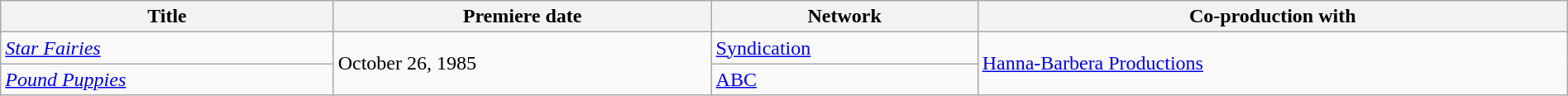<table class="wikitable sortable"  width=100%>
<tr>
<th>Title</th>
<th>Premiere date</th>
<th>Network</th>
<th>Co-production with</th>
</tr>
<tr>
<td><em><a href='#'>Star Fairies</a></em></td>
<td rowspan="2">October 26, 1985</td>
<td><a href='#'>Syndication</a></td>
<td rowspan="2"><a href='#'>Hanna-Barbera Productions</a></td>
</tr>
<tr>
<td><em><a href='#'>Pound Puppies</a></em></td>
<td><a href='#'>ABC</a></td>
</tr>
</table>
